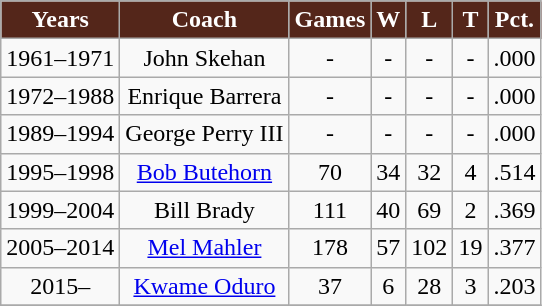<table class="wikitable" style="text-align:center">
<tr>
<th style="background:#54261a; color:White;">Years</th>
<th style="background:#54261a; color:White;">Coach</th>
<th style="background:#54261a; color:White;">Games</th>
<th style="background:#54261a; color:White;">W</th>
<th style="background:#54261a; color:White;">L</th>
<th style="background:#54261a; color:White;">T</th>
<th style="background:#54261a; color:White;">Pct.</th>
</tr>
<tr>
<td>1961–1971</td>
<td>John Skehan</td>
<td>-</td>
<td>-</td>
<td>-</td>
<td>-</td>
<td>.000</td>
</tr>
<tr>
<td>1972–1988</td>
<td>Enrique Barrera</td>
<td>-</td>
<td>-</td>
<td>-</td>
<td>-</td>
<td>.000</td>
</tr>
<tr>
<td>1989–1994</td>
<td>George Perry III</td>
<td>-</td>
<td>-</td>
<td>-</td>
<td>-</td>
<td>.000</td>
</tr>
<tr>
<td>1995–1998</td>
<td><a href='#'>Bob Butehorn</a></td>
<td>70</td>
<td>34</td>
<td>32</td>
<td>4</td>
<td>.514</td>
</tr>
<tr>
<td>1999–2004</td>
<td>Bill Brady</td>
<td>111</td>
<td>40</td>
<td>69</td>
<td>2</td>
<td>.369</td>
</tr>
<tr>
<td>2005–2014</td>
<td><a href='#'>Mel Mahler</a></td>
<td>178</td>
<td>57</td>
<td>102</td>
<td>19</td>
<td>.377</td>
</tr>
<tr>
<td>2015–</td>
<td><a href='#'>Kwame Oduro</a></td>
<td>37</td>
<td>6</td>
<td>28</td>
<td>3</td>
<td>.203</td>
</tr>
<tr>
</tr>
</table>
